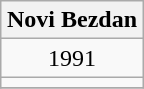<table class="wikitable" style="margin: 0.5em auto; text-align: center;">
<tr>
<th colspan="1">Novi Bezdan</th>
</tr>
<tr>
<td>1991</td>
</tr>
<tr>
<td></td>
</tr>
<tr>
</tr>
</table>
